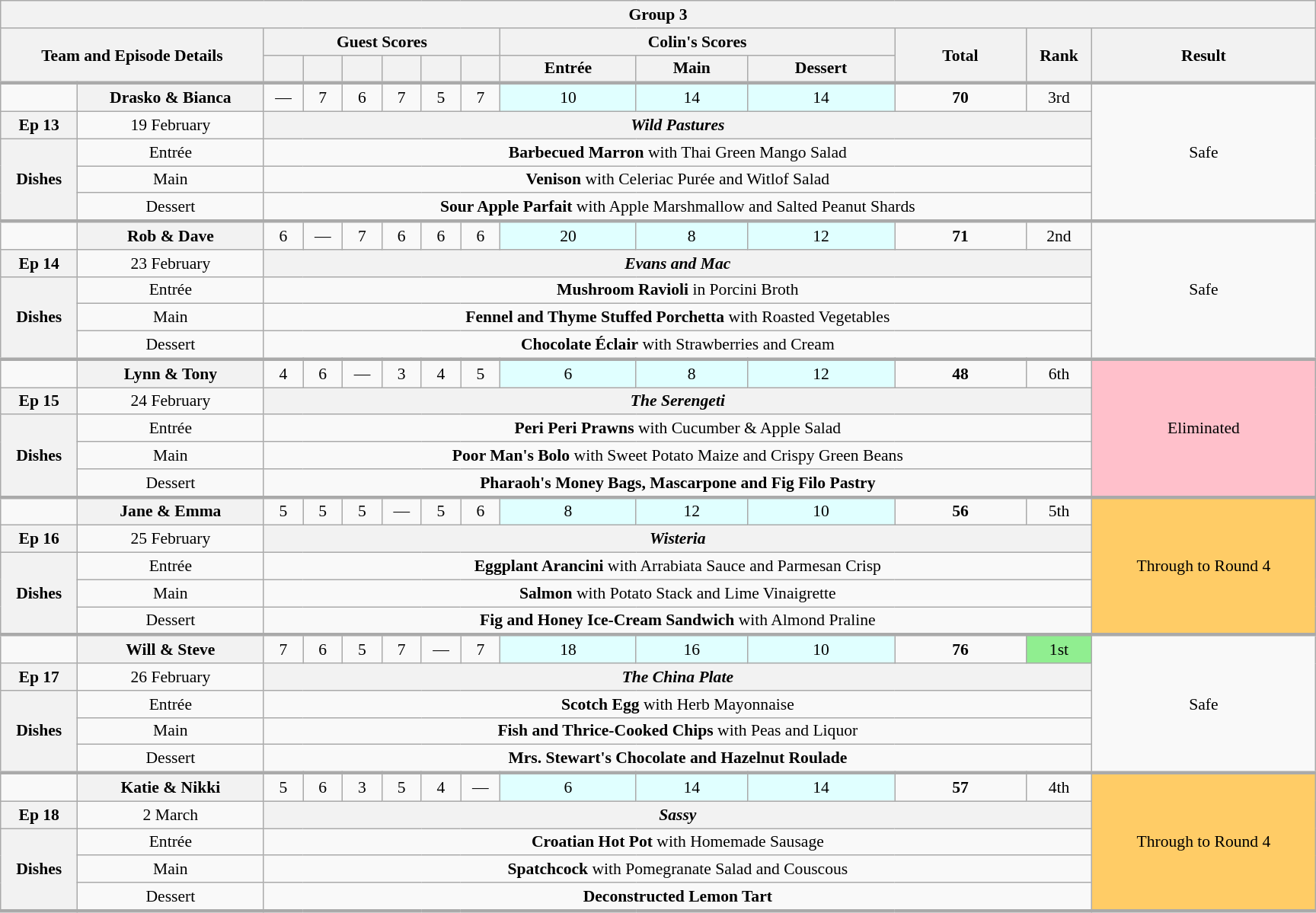<table class="wikitable plainrowheaders" style="margin:1em auto; text-align:center; font-size:90%; width:80em;">
<tr>
<th colspan="20" >Group 3</th>
</tr>
<tr>
<th scope="col" rowspan="2" colspan="2" style="width:20%;">Team and Episode Details</th>
<th scope="col" colspan="6" style="width:15%;">Guest Scores</th>
<th scope="col" colspan="3" style="width:30%;">Colin's Scores</th>
<th scope="col" rowspan="2" style="width:10%;">Total<br><small></small></th>
<th scope="col" rowspan="2" style="width:5%;">Rank</th>
<th scope="col" rowspan="2" style="width:20%;">Result</th>
</tr>
<tr>
<th scope="col" style="width:3%;"></th>
<th scope="col" style="width:3%;"></th>
<th scope="col" style="width:3%;"></th>
<th scope="col" style="width:3%;"></th>
<th scope="col" style="width:3%;"></th>
<th scope="col" style="width:3%;"></th>
<th scope="col">Entrée</th>
<th scope="col">Main</th>
<th scope="col">Dessert</th>
</tr>
<tr style="border-top:3px solid #aaa;">
<td></td>
<th style="text-align:centre">Drasko & Bianca</th>
<td>—</td>
<td>7</td>
<td>6</td>
<td>7</td>
<td>5</td>
<td>7</td>
<td bgcolor=#E0FFFF>10</td>
<td bgcolor=#E0FFFF>14</td>
<td bgcolor=#E0FFFF>14</td>
<td><strong>70</strong></td>
<td>3rd</td>
<td rowspan="5">Safe</td>
</tr>
<tr>
<th>Ep 13</th>
<td>19 February</td>
<th colspan="11"><em>Wild Pastures</em></th>
</tr>
<tr>
<th rowspan="3">Dishes</th>
<td>Entrée</td>
<td colspan="11"><strong>Barbecued Marron</strong> with Thai Green Mango Salad</td>
</tr>
<tr>
<td>Main</td>
<td colspan="11"><strong>Venison</strong> with Celeriac Purée and Witlof Salad</td>
</tr>
<tr>
<td>Dessert</td>
<td colspan="11"><strong>Sour Apple Parfait</strong> with Apple Marshmallow and Salted Peanut Shards</td>
</tr>
<tr style="border-top:3px solid #aaa;">
<td></td>
<th style="text-align:centre">Rob & Dave</th>
<td>6</td>
<td>—</td>
<td>7</td>
<td>6</td>
<td>6</td>
<td>6</td>
<td bgcolor=#E0FFFF>20</td>
<td bgcolor=#E0FFFF>8</td>
<td bgcolor=#E0FFFF>12</td>
<td><strong>71</strong></td>
<td>2nd</td>
<td rowspan="5">Safe</td>
</tr>
<tr>
<th>Ep 14</th>
<td>23 February</td>
<th colspan="11"><em>Evans and Mac</em></th>
</tr>
<tr>
<th rowspan="3">Dishes</th>
<td>Entrée</td>
<td colspan="11"><strong>Mushroom Ravioli</strong> in Porcini Broth</td>
</tr>
<tr>
<td>Main</td>
<td colspan="11"><strong>Fennel and Thyme Stuffed Porchetta</strong> with Roasted Vegetables</td>
</tr>
<tr>
<td>Dessert</td>
<td colspan="11"><strong>Chocolate Éclair</strong> with Strawberries and Cream</td>
</tr>
<tr style="border-top:3px solid #aaa;">
<td></td>
<th style="text-align:centre">Lynn & Tony</th>
<td>4</td>
<td>6</td>
<td>—</td>
<td>3</td>
<td>4</td>
<td>5</td>
<td bgcolor=#E0FFFF>6</td>
<td bgcolor=#E0FFFF>8</td>
<td bgcolor=#E0FFFF>12</td>
<td><strong>48</strong></td>
<td>6th</td>
<td style="background:pink" rowspan="5">Eliminated</td>
</tr>
<tr>
<th>Ep 15</th>
<td>24 February</td>
<th colspan="11"><em>The Serengeti</em></th>
</tr>
<tr>
<th rowspan="3">Dishes</th>
<td>Entrée</td>
<td colspan="11"><strong>Peri Peri Prawns</strong> with Cucumber & Apple Salad</td>
</tr>
<tr>
<td>Main</td>
<td colspan="11"><strong>Poor Man's Bolo</strong> with Sweet Potato Maize and Crispy Green Beans</td>
</tr>
<tr>
<td>Dessert</td>
<td colspan="11"><strong>Pharaoh's Money Bags, Mascarpone and Fig Filo Pastry</strong></td>
</tr>
<tr style="border-top:3px solid #aaa;">
<td></td>
<th style="text-align:centre">Jane & Emma</th>
<td>5</td>
<td>5</td>
<td>5</td>
<td>—</td>
<td>5</td>
<td>6</td>
<td bgcolor=#E0FFFF>8</td>
<td bgcolor=#E0FFFF>12</td>
<td bgcolor=#E0FFFF>10</td>
<td><strong>56</strong></td>
<td>5th</td>
<td rowspan="5" style="background:#FFCC66">Through to Round 4</td>
</tr>
<tr>
<th>Ep 16</th>
<td>25 February</td>
<th colspan="11"><em>Wisteria</em></th>
</tr>
<tr>
<th rowspan="3">Dishes</th>
<td>Entrée</td>
<td colspan="11"><strong>Eggplant Arancini</strong> with Arrabiata Sauce and Parmesan Crisp</td>
</tr>
<tr>
<td>Main</td>
<td colspan="11"><strong>Salmon</strong> with Potato Stack and Lime Vinaigrette</td>
</tr>
<tr>
<td>Dessert</td>
<td colspan="11"><strong>Fig and Honey Ice-Cream Sandwich</strong> with Almond Praline</td>
</tr>
<tr style="border-top:3px solid #aaa;">
<td></td>
<th style="text-align:centre">Will & Steve</th>
<td>7</td>
<td>6</td>
<td>5</td>
<td>7</td>
<td>—</td>
<td>7</td>
<td bgcolor=#E0FFFF>18</td>
<td bgcolor=#E0FFFF>16</td>
<td bgcolor=#E0FFFF>10</td>
<td><strong>76</strong></td>
<td style="background:lightgreen">1st</td>
<td rowspan="5">Safe</td>
</tr>
<tr>
<th>Ep 17</th>
<td>26 February</td>
<th colspan="11"><em>The China Plate</em></th>
</tr>
<tr>
<th rowspan="3">Dishes</th>
<td>Entrée</td>
<td colspan="11"><strong>Scotch Egg</strong> with Herb Mayonnaise</td>
</tr>
<tr>
<td>Main</td>
<td colspan="11"><strong>Fish and Thrice-Cooked Chips</strong> with Peas and Liquor</td>
</tr>
<tr>
<td>Dessert</td>
<td colspan="11"><strong>Mrs. Stewart's Chocolate and Hazelnut Roulade</strong></td>
</tr>
<tr style="border-top:3px solid #aaa;">
<td></td>
<th style="text-align:centre">Katie & Nikki</th>
<td>5</td>
<td>6</td>
<td>3</td>
<td>5</td>
<td>4</td>
<td>—</td>
<td bgcolor=#E0FFFF>6</td>
<td bgcolor=#E0FFFF>14</td>
<td bgcolor=#E0FFFF>14</td>
<td><strong>57</strong></td>
<td>4th</td>
<td rowspan="5" style="background:#FFCC66">Through to Round 4</td>
</tr>
<tr>
<th>Ep 18</th>
<td>2 March</td>
<th colspan="11"><em>Sassy</em></th>
</tr>
<tr>
<th rowspan="3">Dishes</th>
<td>Entrée</td>
<td colspan="11"><strong>Croatian Hot Pot</strong> with Homemade Sausage</td>
</tr>
<tr>
<td>Main</td>
<td colspan="11"><strong>Spatchcock</strong> with Pomegranate Salad and Couscous</td>
</tr>
<tr>
<td>Dessert</td>
<td colspan="11"><strong>Deconstructed Lemon Tart</strong></td>
</tr>
<tr style="border-top:3px solid #aaa;">
</tr>
</table>
